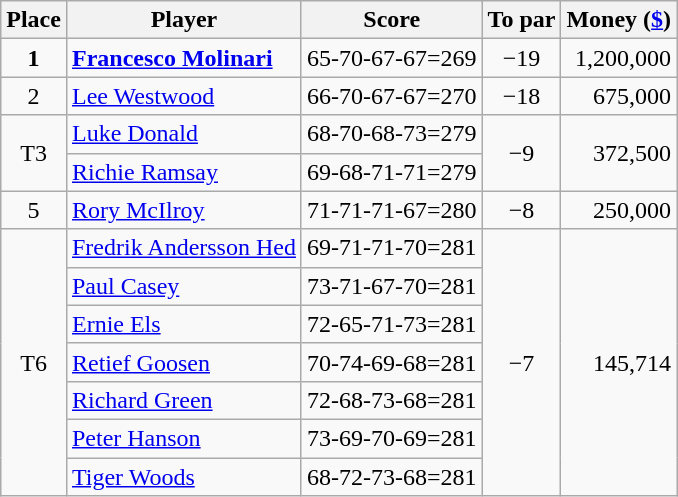<table class="wikitable">
<tr>
<th>Place</th>
<th>Player</th>
<th>Score</th>
<th>To par</th>
<th>Money (<a href='#'>$</a>)</th>
</tr>
<tr>
<td align=center><strong>1</strong></td>
<td> <strong><a href='#'>Francesco Molinari</a></strong></td>
<td align=center>65-70-67-67=269</td>
<td align=center>−19</td>
<td align=right>1,200,000</td>
</tr>
<tr>
<td align=center>2</td>
<td> <a href='#'>Lee Westwood</a></td>
<td align=center>66-70-67-67=270</td>
<td align=center>−18</td>
<td align=right>675,000</td>
</tr>
<tr>
<td rowspan="2" align=center>T3</td>
<td> <a href='#'>Luke Donald</a></td>
<td align=center>68-70-68-73=279</td>
<td rowspan="2" align=center>−9</td>
<td rowspan="2" align=right>372,500</td>
</tr>
<tr>
<td> <a href='#'>Richie Ramsay</a></td>
<td align=center>69-68-71-71=279</td>
</tr>
<tr>
<td align=center>5</td>
<td> <a href='#'>Rory McIlroy</a></td>
<td align=center>71-71-71-67=280</td>
<td align=center>−8</td>
<td align=right>250,000</td>
</tr>
<tr>
<td rowspan="7" align=center>T6</td>
<td> <a href='#'>Fredrik Andersson Hed</a></td>
<td align=center>69-71-71-70=281</td>
<td rowspan="7" align=center>−7</td>
<td rowspan="7" align=right>145,714</td>
</tr>
<tr>
<td> <a href='#'>Paul Casey</a></td>
<td align=center>73-71-67-70=281</td>
</tr>
<tr>
<td> <a href='#'>Ernie Els</a></td>
<td align=center>72-65-71-73=281</td>
</tr>
<tr>
<td> <a href='#'>Retief Goosen</a></td>
<td align=center>70-74-69-68=281</td>
</tr>
<tr>
<td> <a href='#'>Richard Green</a></td>
<td align=center>72-68-73-68=281</td>
</tr>
<tr>
<td> <a href='#'>Peter Hanson</a></td>
<td align=center>73-69-70-69=281</td>
</tr>
<tr>
<td> <a href='#'>Tiger Woods</a></td>
<td align=center>68-72-73-68=281</td>
</tr>
</table>
